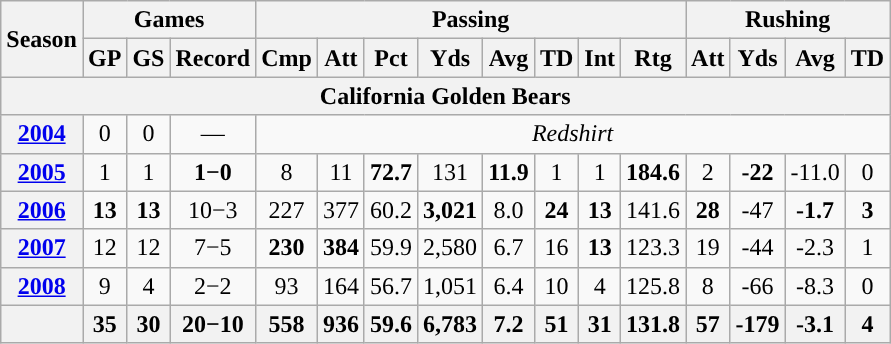<table class="wikitable" style="text-align:center;">
<tr>
<th rowspan="2">Season</th>
<th colspan="3">Games</th>
<th colspan="8">Passing</th>
<th colspan="5">Rushing</th>
</tr>
<tr>
<th>GP</th>
<th>GS</th>
<th>Record</th>
<th>Cmp</th>
<th>Att</th>
<th>Pct</th>
<th>Yds</th>
<th>Avg</th>
<th>TD</th>
<th>Int</th>
<th>Rtg</th>
<th>Att</th>
<th>Yds</th>
<th>Avg</th>
<th>TD</th>
</tr>
<tr>
<th colspan="16">California Golden Bears</th>
</tr>
<tr>
<th><a href='#'>2004</a></th>
<td>0</td>
<td>0</td>
<td>—</td>
<td colspan="12"><em>Redshirt </em></td>
</tr>
<tr>
<th><a href='#'>2005</a></th>
<td>1</td>
<td>1</td>
<td><strong>1−0</strong></td>
<td>8</td>
<td>11</td>
<td><strong>72.7</strong></td>
<td>131</td>
<td><strong>11.9</strong></td>
<td>1</td>
<td>1</td>
<td><strong>184.6</strong></td>
<td>2</td>
<td><strong>-22</strong></td>
<td>-11.0</td>
<td>0</td>
</tr>
<tr>
<th><a href='#'>2006</a></th>
<td><strong>13</strong></td>
<td><strong>13</strong></td>
<td>10−3</td>
<td>227</td>
<td>377</td>
<td>60.2</td>
<td><strong>3,021</strong></td>
<td>8.0</td>
<td><strong>24</strong></td>
<td><strong>13</strong></td>
<td>141.6</td>
<td><strong>28</strong></td>
<td>-47</td>
<td><strong>-1.7</strong></td>
<td><strong>3</strong></td>
</tr>
<tr>
<th><a href='#'>2007</a></th>
<td>12</td>
<td>12</td>
<td>7−5</td>
<td><strong>230</strong></td>
<td><strong>384</strong></td>
<td>59.9</td>
<td>2,580</td>
<td>6.7</td>
<td>16</td>
<td><strong>13</strong></td>
<td>123.3</td>
<td>19</td>
<td>-44</td>
<td>-2.3</td>
<td>1</td>
</tr>
<tr>
<th><a href='#'>2008</a></th>
<td>9</td>
<td>4</td>
<td>2−2</td>
<td>93</td>
<td>164</td>
<td>56.7</td>
<td>1,051</td>
<td>6.4</td>
<td>10</td>
<td>4</td>
<td>125.8</td>
<td>8</td>
<td>-66</td>
<td>-8.3</td>
<td>0</td>
</tr>
<tr>
<th></th>
<th>35</th>
<th>30</th>
<th>20−10</th>
<th>558</th>
<th>936</th>
<th>59.6</th>
<th>6,783</th>
<th>7.2</th>
<th>51</th>
<th>31</th>
<th>131.8</th>
<th>57</th>
<th>-179</th>
<th>-3.1</th>
<th>4</th>
</tr>
</table>
